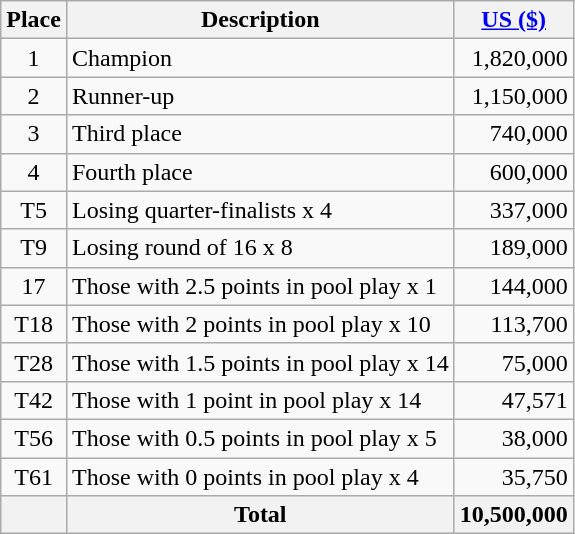<table class="wikitable">
<tr>
<th>Place</th>
<th>Description</th>
<th><a href='#'>US ($)</a></th>
</tr>
<tr>
<td align=center>1</td>
<td>Champion</td>
<td align=right>1,820,000</td>
</tr>
<tr>
<td align=center>2</td>
<td>Runner-up</td>
<td align=right>1,150,000</td>
</tr>
<tr>
<td align=center>3</td>
<td>Third place</td>
<td align=right>740,000</td>
</tr>
<tr>
<td align=center>4</td>
<td>Fourth place</td>
<td align=right>600,000</td>
</tr>
<tr>
<td align=center>T5</td>
<td>Losing quarter-finalists x 4</td>
<td align=right>337,000</td>
</tr>
<tr>
<td align=center>T9</td>
<td>Losing round of 16  x 8</td>
<td align=right>189,000</td>
</tr>
<tr>
<td align=center>17</td>
<td>Those with 2.5 points in pool play x 1</td>
<td align=right>144,000</td>
</tr>
<tr>
<td align=center>T18</td>
<td>Those with 2 points in pool play x 10</td>
<td align=right>113,700</td>
</tr>
<tr>
<td align=center>T28</td>
<td>Those with 1.5 points in pool play x 14</td>
<td align=right>75,000</td>
</tr>
<tr>
<td align=center>T42</td>
<td>Those with 1 point in pool play x 14</td>
<td align=right>47,571</td>
</tr>
<tr>
<td align=center>T56</td>
<td>Those with 0.5 points in pool play x 5</td>
<td align=right>38,000</td>
</tr>
<tr>
<td align=center>T61</td>
<td align=left>Those with 0 points in pool play x 4</td>
<td align=right>35,750</td>
</tr>
<tr>
<th></th>
<th>Total</th>
<th>10,500,000</th>
</tr>
</table>
